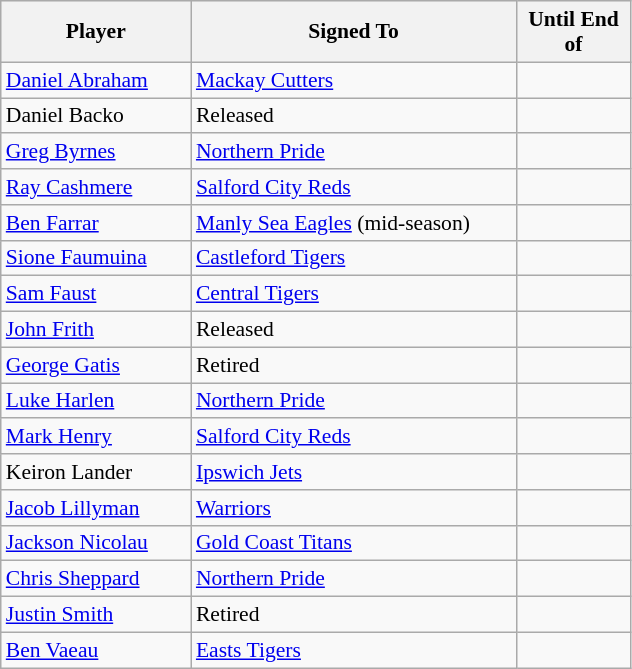<table class="wikitable" style="font-size:90%">
<tr style="background:#efefef;">
<th style="width:120px;">Player</th>
<th style="width:210px;">Signed To</th>
<th style="width:70px;">Until End of</th>
</tr>
<tr>
<td><a href='#'>Daniel Abraham</a></td>
<td> <a href='#'>Mackay Cutters</a></td>
<td></td>
</tr>
<tr>
<td>Daniel Backo</td>
<td>Released</td>
<td></td>
</tr>
<tr>
<td><a href='#'>Greg Byrnes</a></td>
<td> <a href='#'>Northern Pride</a></td>
<td></td>
</tr>
<tr>
<td><a href='#'>Ray Cashmere</a></td>
<td> <a href='#'>Salford City Reds</a></td>
<td></td>
</tr>
<tr>
<td><a href='#'>Ben Farrar</a></td>
<td> <a href='#'>Manly Sea Eagles</a> (mid-season)</td>
<td></td>
</tr>
<tr>
<td><a href='#'>Sione Faumuina</a></td>
<td> <a href='#'>Castleford Tigers</a></td>
<td></td>
</tr>
<tr>
<td><a href='#'>Sam Faust</a></td>
<td> <a href='#'>Central Tigers</a></td>
<td></td>
</tr>
<tr>
<td><a href='#'>John Frith</a></td>
<td>Released</td>
<td></td>
</tr>
<tr>
<td><a href='#'>George Gatis</a></td>
<td>Retired</td>
<td></td>
</tr>
<tr>
<td><a href='#'>Luke Harlen</a></td>
<td> <a href='#'>Northern Pride</a></td>
<td></td>
</tr>
<tr>
<td><a href='#'>Mark Henry</a></td>
<td> <a href='#'>Salford City Reds</a></td>
<td></td>
</tr>
<tr>
<td>Keiron Lander</td>
<td> <a href='#'>Ipswich Jets</a></td>
<td></td>
</tr>
<tr>
<td><a href='#'>Jacob Lillyman</a></td>
<td> <a href='#'>Warriors</a></td>
<td></td>
</tr>
<tr>
<td><a href='#'>Jackson Nicolau</a></td>
<td> <a href='#'>Gold Coast Titans</a></td>
<td></td>
</tr>
<tr>
<td><a href='#'>Chris Sheppard</a></td>
<td> <a href='#'>Northern Pride</a></td>
<td></td>
</tr>
<tr>
<td><a href='#'>Justin Smith</a></td>
<td>Retired</td>
<td></td>
</tr>
<tr>
<td><a href='#'>Ben Vaeau</a></td>
<td> <a href='#'>Easts Tigers</a></td>
<td></td>
</tr>
</table>
